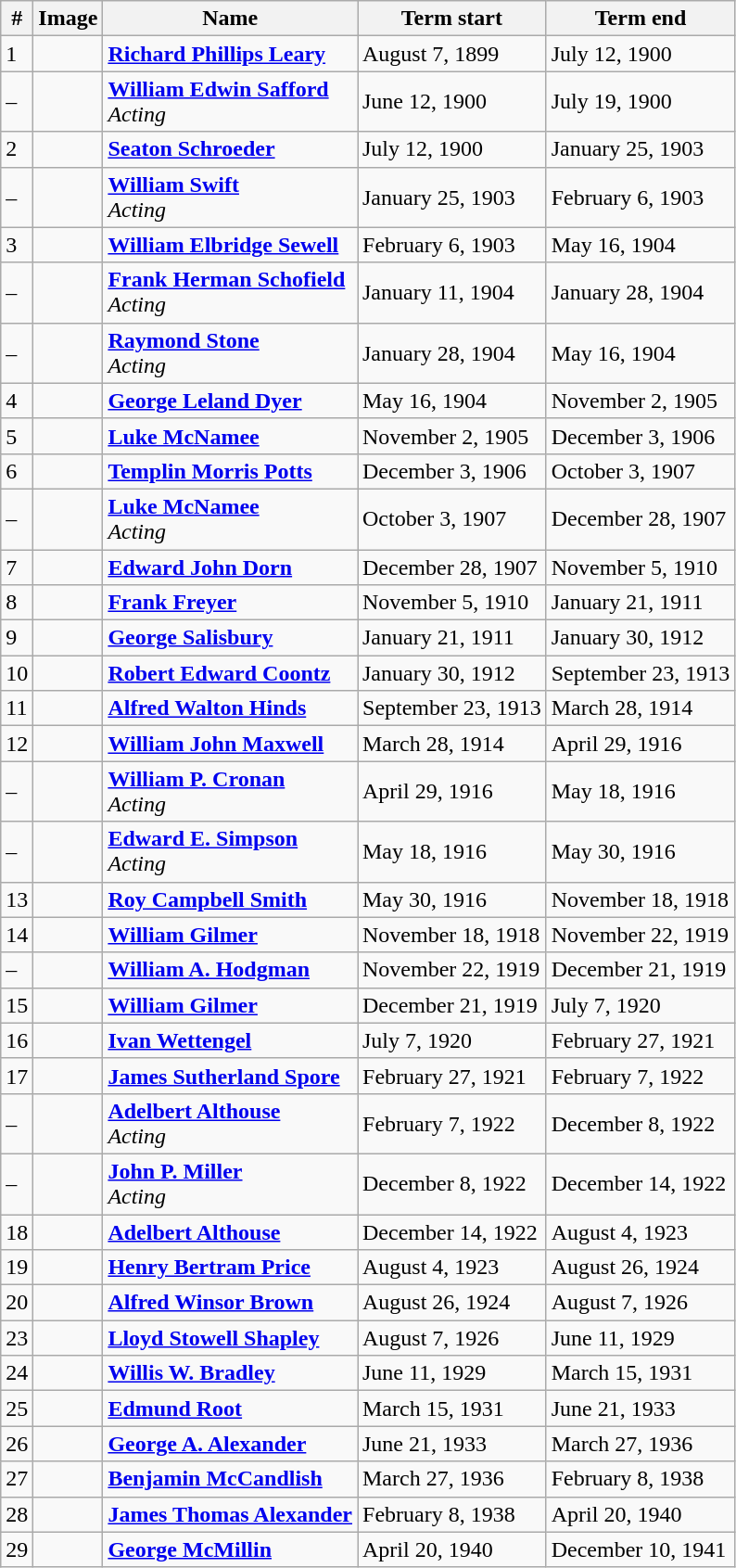<table class="wikitable">
<tr>
<th>#</th>
<th>Image</th>
<th>Name</th>
<th>Term start</th>
<th>Term end</th>
</tr>
<tr>
<td>1</td>
<td></td>
<td><strong><a href='#'>Richard Phillips Leary</a></strong></td>
<td>August 7, 1899</td>
<td>July 12, 1900</td>
</tr>
<tr>
<td>–</td>
<td></td>
<td><strong><a href='#'>William Edwin Safford</a></strong> <br> <em>Acting</em></td>
<td>June 12, 1900</td>
<td>July 19, 1900</td>
</tr>
<tr>
<td>2</td>
<td></td>
<td><strong><a href='#'>Seaton Schroeder</a></strong></td>
<td>July 12, 1900</td>
<td>January 25, 1903</td>
</tr>
<tr>
<td>–</td>
<td></td>
<td><strong><a href='#'>William Swift</a></strong> <br> <em>Acting</em></td>
<td>January 25, 1903</td>
<td>February 6, 1903</td>
</tr>
<tr>
<td>3</td>
<td></td>
<td><strong><a href='#'>William Elbridge Sewell</a></strong></td>
<td>February 6, 1903</td>
<td>May 16, 1904</td>
</tr>
<tr>
<td>–</td>
<td></td>
<td><strong><a href='#'>Frank Herman Schofield</a></strong> <br> <em>Acting</em></td>
<td>January 11, 1904</td>
<td>January 28, 1904</td>
</tr>
<tr>
<td>–</td>
<td></td>
<td><strong><a href='#'>Raymond Stone</a></strong> <br> <em>Acting</em></td>
<td>January 28, 1904</td>
<td>May 16, 1904</td>
</tr>
<tr>
<td>4</td>
<td></td>
<td><strong><a href='#'>George Leland Dyer</a></strong></td>
<td>May 16, 1904</td>
<td>November 2, 1905</td>
</tr>
<tr>
<td>5</td>
<td></td>
<td><strong><a href='#'>Luke McNamee</a></strong></td>
<td>November 2, 1905</td>
<td>December 3, 1906</td>
</tr>
<tr>
<td>6</td>
<td></td>
<td><strong><a href='#'>Templin Morris Potts</a></strong></td>
<td>December 3, 1906</td>
<td>October 3, 1907</td>
</tr>
<tr>
<td>–</td>
<td></td>
<td><strong><a href='#'>Luke McNamee</a></strong> <br> <em>Acting</em></td>
<td>October 3, 1907</td>
<td>December 28, 1907</td>
</tr>
<tr>
<td>7</td>
<td></td>
<td><strong><a href='#'>Edward John Dorn</a></strong></td>
<td>December 28, 1907</td>
<td>November 5, 1910</td>
</tr>
<tr>
<td>8</td>
<td></td>
<td><strong><a href='#'>Frank Freyer</a></strong></td>
<td>November 5, 1910</td>
<td>January 21, 1911</td>
</tr>
<tr>
<td>9</td>
<td></td>
<td><strong><a href='#'>George Salisbury</a></strong></td>
<td>January 21, 1911</td>
<td>January 30, 1912</td>
</tr>
<tr>
<td>10</td>
<td></td>
<td><strong><a href='#'>Robert Edward Coontz</a></strong></td>
<td>January 30, 1912</td>
<td>September 23, 1913</td>
</tr>
<tr>
<td>11</td>
<td></td>
<td><strong><a href='#'>Alfred Walton Hinds</a></strong></td>
<td>September 23, 1913</td>
<td>March 28, 1914</td>
</tr>
<tr>
<td>12</td>
<td></td>
<td><strong><a href='#'>William John Maxwell</a></strong></td>
<td>March 28, 1914</td>
<td>April 29, 1916</td>
</tr>
<tr>
<td>–</td>
<td></td>
<td><strong><a href='#'>William P. Cronan</a></strong> <br> <em>Acting</em></td>
<td>April 29, 1916</td>
<td>May 18, 1916</td>
</tr>
<tr>
<td>–</td>
<td></td>
<td><strong><a href='#'>Edward E. Simpson</a></strong> <br> <em>Acting</em></td>
<td>May 18, 1916</td>
<td>May 30, 1916</td>
</tr>
<tr>
<td>13</td>
<td></td>
<td><strong><a href='#'>Roy Campbell Smith</a></strong></td>
<td>May 30, 1916</td>
<td>November 18, 1918</td>
</tr>
<tr>
<td>14</td>
<td></td>
<td><strong><a href='#'>William Gilmer</a></strong></td>
<td>November 18, 1918</td>
<td>November 22, 1919</td>
</tr>
<tr>
<td>–</td>
<td></td>
<td><strong><a href='#'>William A. Hodgman</a></strong></td>
<td>November 22, 1919</td>
<td>December 21, 1919</td>
</tr>
<tr>
<td>15</td>
<td></td>
<td><strong><a href='#'>William Gilmer</a></strong></td>
<td>December 21, 1919</td>
<td>July 7, 1920</td>
</tr>
<tr>
<td>16</td>
<td></td>
<td><strong><a href='#'>Ivan Wettengel</a></strong></td>
<td>July 7, 1920</td>
<td>February 27, 1921</td>
</tr>
<tr>
<td>17</td>
<td></td>
<td><strong><a href='#'>James Sutherland Spore</a></strong></td>
<td>February 27, 1921</td>
<td>February 7, 1922</td>
</tr>
<tr>
<td>–</td>
<td></td>
<td><strong><a href='#'>Adelbert Althouse</a></strong> <br> <em>Acting</em></td>
<td>February 7, 1922</td>
<td>December 8, 1922</td>
</tr>
<tr>
<td>–</td>
<td></td>
<td><strong><a href='#'>John P. Miller</a></strong> <br> <em>Acting</em></td>
<td>December 8, 1922</td>
<td>December 14, 1922</td>
</tr>
<tr>
<td>18</td>
<td></td>
<td><strong><a href='#'>Adelbert Althouse</a></strong></td>
<td>December 14, 1922</td>
<td>August 4, 1923</td>
</tr>
<tr>
<td>19</td>
<td></td>
<td><strong><a href='#'>Henry Bertram Price</a></strong></td>
<td>August 4, 1923</td>
<td>August 26, 1924</td>
</tr>
<tr>
<td>20</td>
<td></td>
<td><strong><a href='#'>Alfred Winsor Brown</a></strong></td>
<td>August 26, 1924</td>
<td>August 7, 1926</td>
</tr>
<tr>
<td>23</td>
<td></td>
<td><strong><a href='#'>Lloyd Stowell Shapley</a></strong></td>
<td>August 7, 1926</td>
<td>June 11, 1929</td>
</tr>
<tr>
<td>24</td>
<td></td>
<td><strong><a href='#'>Willis W. Bradley</a></strong></td>
<td>June 11, 1929</td>
<td>March 15, 1931</td>
</tr>
<tr>
<td>25</td>
<td></td>
<td><strong><a href='#'>Edmund Root</a></strong></td>
<td>March 15, 1931</td>
<td>June 21, 1933</td>
</tr>
<tr>
<td>26</td>
<td></td>
<td><strong><a href='#'>George A. Alexander</a></strong></td>
<td>June 21, 1933</td>
<td>March 27, 1936</td>
</tr>
<tr>
<td>27</td>
<td></td>
<td><strong><a href='#'>Benjamin McCandlish</a></strong></td>
<td>March 27, 1936</td>
<td>February 8, 1938</td>
</tr>
<tr>
<td>28</td>
<td></td>
<td><strong><a href='#'>James Thomas Alexander</a></strong></td>
<td>February 8, 1938</td>
<td>April 20, 1940</td>
</tr>
<tr>
<td>29</td>
<td></td>
<td><strong><a href='#'>George McMillin</a></strong></td>
<td>April 20, 1940</td>
<td>December 10, 1941</td>
</tr>
</table>
